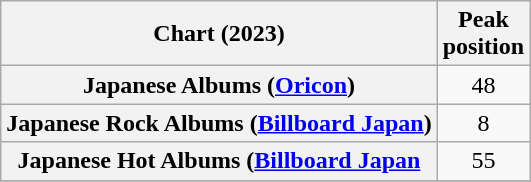<table class="wikitable sortable plainrowheaders" style="text-align:center">
<tr>
<th>Chart (2023)</th>
<th>Peak<br>position</th>
</tr>
<tr>
<th scope="row">Japanese Albums (<a href='#'>Oricon</a>)</th>
<td>48</td>
</tr>
<tr>
<th scope="row">Japanese Rock Albums (<a href='#'>Billboard Japan</a>)</th>
<td>8</td>
</tr>
<tr>
<th scope="row">Japanese Hot Albums (<a href='#'>Billboard Japan</a></th>
<td>55</td>
</tr>
<tr>
</tr>
</table>
